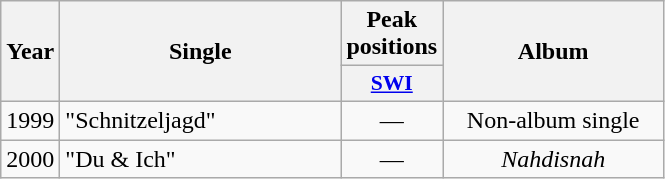<table class="wikitable">
<tr>
<th align="center" rowspan="2" width="10">Year</th>
<th align="center" rowspan="2" width="180">Single</th>
<th align="center" colspan="1" width="20">Peak positions</th>
<th align="center" rowspan="2" width="140">Album</th>
</tr>
<tr>
<th scope="col" style="width:3em;font-size:90%;"><a href='#'>SWI</a><br></th>
</tr>
<tr>
<td style="text-align:center;">1999</td>
<td>"Schnitzeljagd"</td>
<td style="text-align:center;">—</td>
<td style="text-align:center;">Non-album single</td>
</tr>
<tr>
<td style="text-align:center;">2000</td>
<td>"Du & Ich"</td>
<td style="text-align:center;">—</td>
<td style="text-align:center;"><em>Nahdisnah</em></td>
</tr>
</table>
